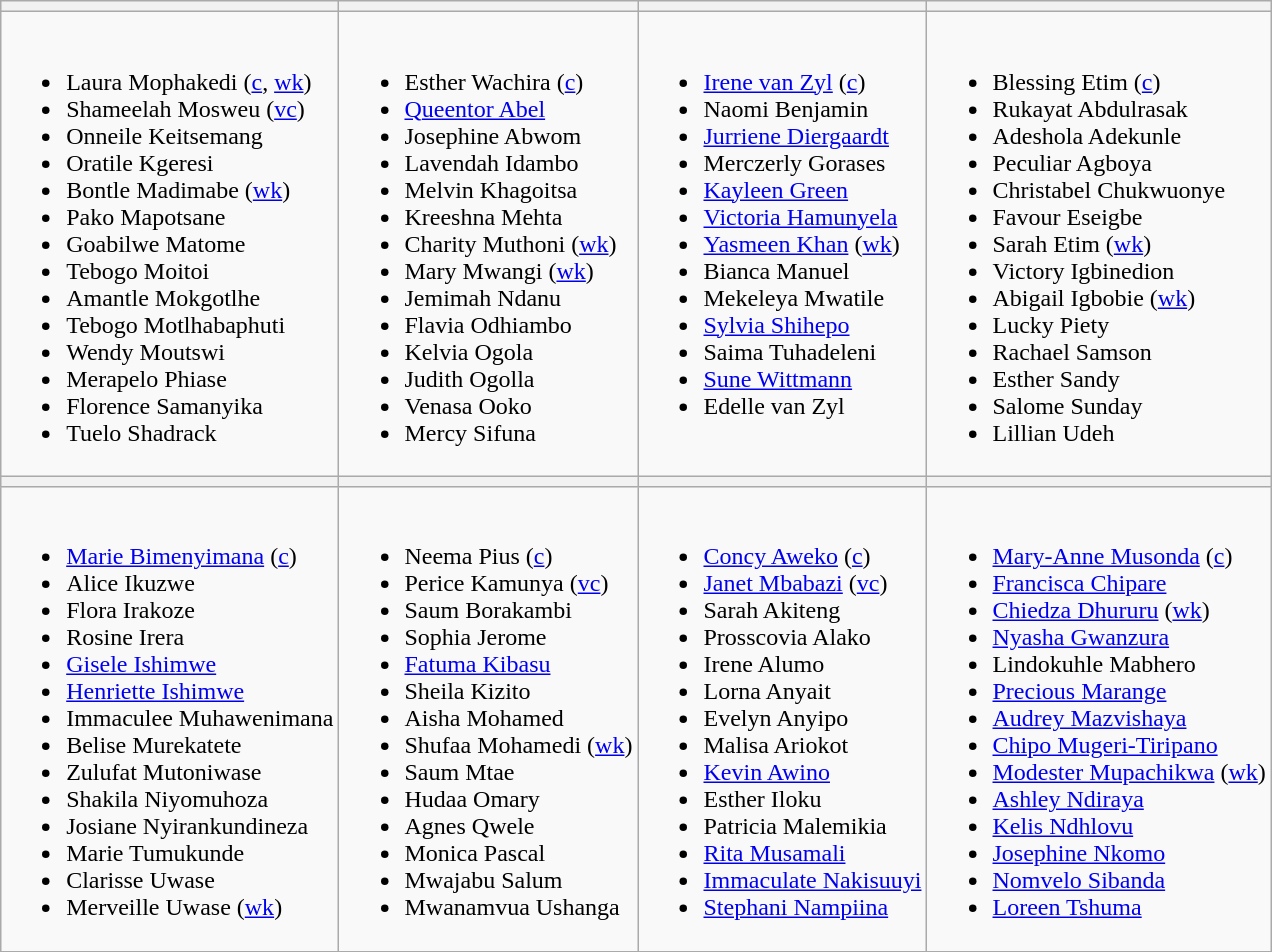<table class="wikitable" style="text-align:left; margin:auto">
<tr>
<th></th>
<th></th>
<th></th>
<th></th>
</tr>
<tr>
<td valign=top><br><ul><li>Laura Mophakedi (<a href='#'>c</a>, <a href='#'>wk</a>)</li><li>Shameelah Mosweu (<a href='#'>vc</a>)</li><li>Onneile Keitsemang</li><li>Oratile Kgeresi</li><li>Bontle Madimabe (<a href='#'>wk</a>)</li><li>Pako Mapotsane</li><li>Goabilwe Matome</li><li>Tebogo Moitoi</li><li>Amantle Mokgotlhe</li><li>Tebogo Motlhabaphuti</li><li>Wendy Moutswi</li><li>Merapelo Phiase</li><li>Florence Samanyika</li><li>Tuelo Shadrack</li></ul></td>
<td valign=top><br><ul><li>Esther Wachira (<a href='#'>c</a>)</li><li><a href='#'>Queentor Abel</a></li><li>Josephine Abwom</li><li>Lavendah Idambo</li><li>Melvin Khagoitsa</li><li>Kreeshna Mehta</li><li>Charity Muthoni (<a href='#'>wk</a>)</li><li>Mary Mwangi (<a href='#'>wk</a>)</li><li>Jemimah Ndanu</li><li>Flavia Odhiambo</li><li>Kelvia Ogola</li><li>Judith Ogolla</li><li>Venasa Ooko</li><li>Mercy Sifuna</li></ul></td>
<td valign=top><br><ul><li><a href='#'>Irene van Zyl</a>  (<a href='#'>c</a>)</li><li>Naomi Benjamin</li><li><a href='#'>Jurriene Diergaardt</a></li><li>Merczerly Gorases</li><li><a href='#'>Kayleen Green</a></li><li><a href='#'>Victoria Hamunyela</a></li><li><a href='#'>Yasmeen Khan</a> (<a href='#'>wk</a>)</li><li>Bianca Manuel</li><li>Mekeleya Mwatile</li><li><a href='#'>Sylvia Shihepo</a></li><li>Saima Tuhadeleni</li><li><a href='#'>Sune Wittmann</a></li><li>Edelle van Zyl</li></ul></td>
<td valign=top><br><ul><li>Blessing Etim (<a href='#'>c</a>)</li><li>Rukayat Abdulrasak</li><li>Adeshola Adekunle</li><li>Peculiar Agboya</li><li>Christabel Chukwuonye</li><li>Favour Eseigbe</li><li>Sarah Etim (<a href='#'>wk</a>)</li><li>Victory Igbinedion</li><li>Abigail Igbobie (<a href='#'>wk</a>)</li><li>Lucky Piety</li><li>Rachael Samson</li><li>Esther Sandy</li><li>Salome Sunday</li><li>Lillian Udeh</li></ul></td>
</tr>
<tr>
<th></th>
<th></th>
<th></th>
<th></th>
</tr>
<tr>
<td valign=top><br><ul><li><a href='#'>Marie Bimenyimana</a> (<a href='#'>c</a>)</li><li>Alice Ikuzwe</li><li>Flora Irakoze</li><li>Rosine Irera</li><li><a href='#'>Gisele Ishimwe</a></li><li><a href='#'>Henriette Ishimwe</a></li><li>Immaculee Muhawenimana</li><li>Belise Murekatete</li><li>Zulufat Mutoniwase</li><li>Shakila Niyomuhoza</li><li>Josiane Nyirankundineza</li><li>Marie Tumukunde</li><li>Clarisse Uwase</li><li>Merveille Uwase (<a href='#'>wk</a>)</li></ul></td>
<td valign=top><br><ul><li>Neema Pius (<a href='#'>c</a>)</li><li>Perice Kamunya (<a href='#'>vc</a>)</li><li>Saum Borakambi</li><li>Sophia Jerome</li><li><a href='#'>Fatuma Kibasu</a></li><li>Sheila Kizito</li><li>Aisha Mohamed</li><li>Shufaa Mohamedi (<a href='#'>wk</a>)</li><li>Saum Mtae</li><li>Hudaa Omary</li><li>Agnes Qwele</li><li>Monica Pascal</li><li>Mwajabu Salum</li><li>Mwanamvua Ushanga</li></ul></td>
<td valign=top><br><ul><li><a href='#'>Concy Aweko</a> (<a href='#'>c</a>)</li><li><a href='#'>Janet Mbabazi</a> (<a href='#'>vc</a>)</li><li>Sarah Akiteng</li><li>Prosscovia Alako</li><li>Irene Alumo</li><li>Lorna Anyait</li><li>Evelyn Anyipo</li><li>Malisa Ariokot</li><li><a href='#'>Kevin Awino</a></li><li>Esther Iloku</li><li>Patricia Malemikia</li><li><a href='#'>Rita Musamali</a></li><li><a href='#'>Immaculate Nakisuuyi</a></li><li><a href='#'>Stephani Nampiina</a></li></ul></td>
<td valign=top><br><ul><li><a href='#'>Mary-Anne Musonda</a> (<a href='#'>c</a>)</li><li><a href='#'>Francisca Chipare</a></li><li><a href='#'>Chiedza Dhururu</a> (<a href='#'>wk</a>)</li><li><a href='#'>Nyasha Gwanzura</a></li><li>Lindokuhle Mabhero</li><li><a href='#'>Precious Marange</a></li><li><a href='#'>Audrey Mazvishaya</a></li><li><a href='#'>Chipo Mugeri-Tiripano</a></li><li><a href='#'>Modester Mupachikwa</a> (<a href='#'>wk</a>)</li><li><a href='#'>Ashley Ndiraya</a></li><li><a href='#'>Kelis Ndhlovu</a></li><li><a href='#'>Josephine Nkomo</a></li><li><a href='#'>Nomvelo Sibanda</a></li><li><a href='#'>Loreen Tshuma</a></li></ul></td>
</tr>
</table>
